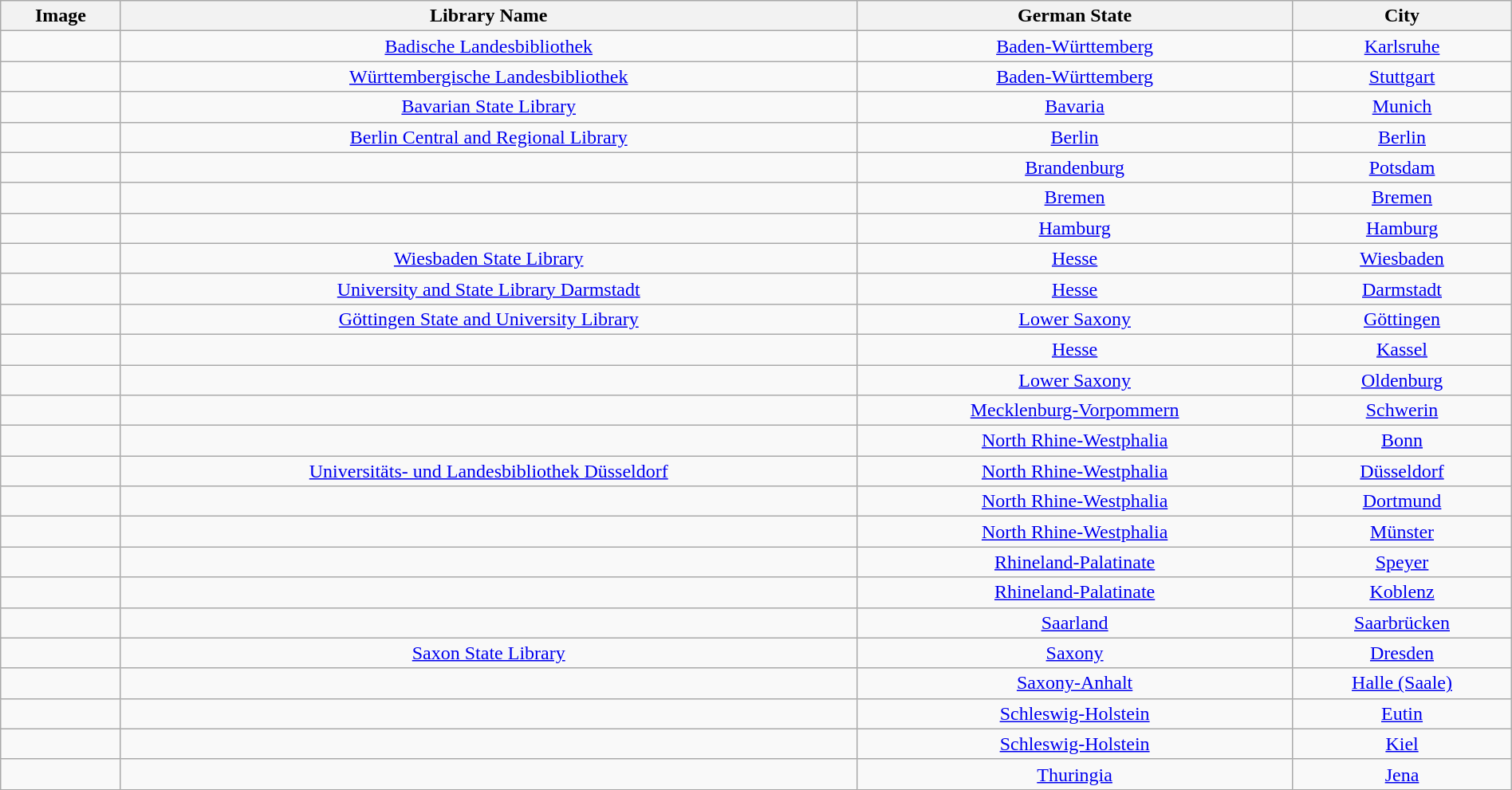<table class="wikitable" style="width:100%;border:0px;text-align:center;">
<tr>
<th>Image</th>
<th>Library Name</th>
<th>German State</th>
<th>City</th>
</tr>
<tr>
<td></td>
<td><a href='#'>Badische Landesbibliothek</a></td>
<td><a href='#'>Baden-Württemberg</a></td>
<td><a href='#'>Karlsruhe</a></td>
</tr>
<tr>
<td></td>
<td><a href='#'>Württembergische Landesbibliothek</a></td>
<td><a href='#'>Baden-Württemberg</a></td>
<td><a href='#'>Stuttgart</a></td>
</tr>
<tr>
<td></td>
<td><a href='#'>Bavarian State Library</a></td>
<td><a href='#'>Bavaria</a></td>
<td><a href='#'>Munich</a></td>
</tr>
<tr>
<td></td>
<td><a href='#'>Berlin Central and Regional Library</a></td>
<td><a href='#'>Berlin</a></td>
<td><a href='#'>Berlin</a></td>
</tr>
<tr>
<td></td>
<td></td>
<td><a href='#'>Brandenburg</a></td>
<td><a href='#'>Potsdam</a></td>
</tr>
<tr>
<td></td>
<td></td>
<td><a href='#'>Bremen</a></td>
<td><a href='#'>Bremen</a></td>
</tr>
<tr>
<td></td>
<td></td>
<td><a href='#'>Hamburg</a></td>
<td><a href='#'>Hamburg</a></td>
</tr>
<tr>
<td></td>
<td><a href='#'>Wiesbaden State Library</a></td>
<td><a href='#'>Hesse</a></td>
<td><a href='#'>Wiesbaden</a></td>
</tr>
<tr>
<td></td>
<td><a href='#'>University and State Library Darmstadt</a></td>
<td><a href='#'>Hesse</a></td>
<td><a href='#'>Darmstadt</a></td>
</tr>
<tr>
<td></td>
<td><a href='#'>Göttingen State and University Library</a></td>
<td><a href='#'>Lower Saxony</a></td>
<td><a href='#'>Göttingen</a></td>
</tr>
<tr>
<td></td>
<td></td>
<td><a href='#'>Hesse</a></td>
<td><a href='#'>Kassel</a></td>
</tr>
<tr>
<td></td>
<td></td>
<td><a href='#'>Lower Saxony</a></td>
<td><a href='#'>Oldenburg</a></td>
</tr>
<tr>
<td></td>
<td></td>
<td><a href='#'>Mecklenburg-Vorpommern</a></td>
<td><a href='#'>Schwerin</a></td>
</tr>
<tr>
<td></td>
<td></td>
<td><a href='#'>North Rhine-Westphalia</a></td>
<td><a href='#'>Bonn</a></td>
</tr>
<tr>
<td></td>
<td><a href='#'>Universitäts- und Landesbibliothek Düsseldorf</a></td>
<td><a href='#'>North Rhine-Westphalia</a></td>
<td><a href='#'>Düsseldorf</a></td>
</tr>
<tr>
<td></td>
<td></td>
<td><a href='#'>North Rhine-Westphalia</a></td>
<td><a href='#'>Dortmund</a></td>
</tr>
<tr>
<td></td>
<td></td>
<td><a href='#'>North Rhine-Westphalia</a></td>
<td><a href='#'>Münster</a></td>
</tr>
<tr>
<td></td>
<td></td>
<td><a href='#'>Rhineland-Palatinate</a></td>
<td><a href='#'>Speyer</a></td>
</tr>
<tr>
<td></td>
<td></td>
<td><a href='#'>Rhineland-Palatinate</a></td>
<td><a href='#'>Koblenz</a></td>
</tr>
<tr>
<td></td>
<td></td>
<td><a href='#'>Saarland</a></td>
<td><a href='#'>Saarbrücken</a></td>
</tr>
<tr>
<td></td>
<td><a href='#'>Saxon State Library</a></td>
<td><a href='#'>Saxony</a></td>
<td><a href='#'>Dresden</a></td>
</tr>
<tr>
<td></td>
<td></td>
<td><a href='#'>Saxony-Anhalt</a></td>
<td><a href='#'>Halle (Saale)</a></td>
</tr>
<tr>
<td></td>
<td></td>
<td><a href='#'>Schleswig-Holstein</a></td>
<td><a href='#'>Eutin</a></td>
</tr>
<tr>
<td></td>
<td></td>
<td><a href='#'>Schleswig-Holstein</a></td>
<td><a href='#'>Kiel</a></td>
</tr>
<tr>
<td></td>
<td></td>
<td><a href='#'>Thuringia</a></td>
<td><a href='#'>Jena</a></td>
</tr>
</table>
